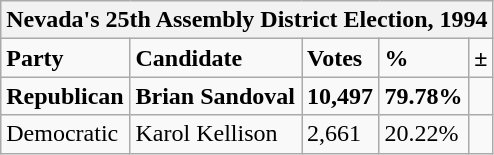<table class="wikitable">
<tr>
<th colspan="5">Nevada's 25th Assembly District Election, 1994</th>
</tr>
<tr>
<td><strong>Party</strong></td>
<td><strong>Candidate</strong></td>
<td><strong>Votes</strong></td>
<td><strong>%</strong></td>
<td><strong>±</strong></td>
</tr>
<tr>
<td><strong>Republican</strong></td>
<td><strong>Brian Sandoval</strong></td>
<td><strong>10,497</strong></td>
<td><strong>79.78%</strong></td>
<td></td>
</tr>
<tr>
<td>Democratic</td>
<td>Karol Kellison</td>
<td>2,661</td>
<td>20.22%</td>
<td></td>
</tr>
</table>
